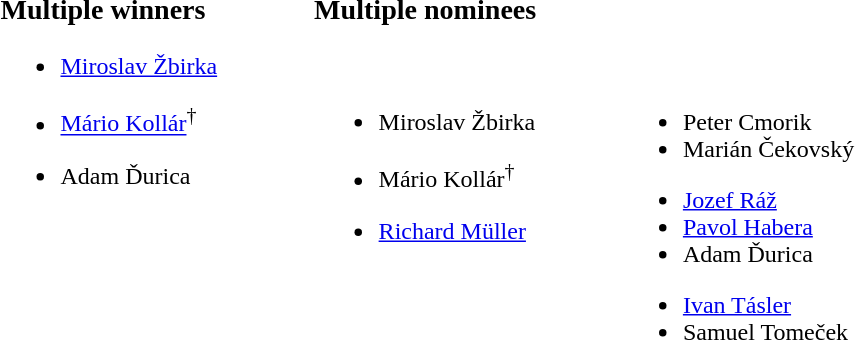<table border=0|>
<tr>
<td valign=top width=25%><br><h3>Multiple winners</h3><ul><li><a href='#'>Miroslav Žbirka</a></li></ul><ul><li><a href='#'>Mário Kollár</a><sup>†</sup></li></ul><ul><li>Adam Ďurica</li></ul></td>
<td valign=top width=50%><br><h3>Multiple nominees</h3><table border=0|>
<tr>
<td valign=top width=25%><br><ul><li>Miroslav Žbirka</li></ul><ul><li>Mário Kollár<sup>†</sup></li></ul><ul><li><a href='#'>Richard Müller</a></li></ul></td>
<td valign=top width=25%><br><ul><li>Peter Cmorik</li><li>Marián Čekovský</li></ul><ul><li><a href='#'>Jozef Ráž</a></li><li><a href='#'>Pavol Habera</a></li><li>Adam Ďurica</li></ul><ul><li><a href='#'>Ivan Tásler</a></li><li>Samuel Tomeček</li></ul></td>
</tr>
</table>
</td>
</tr>
</table>
